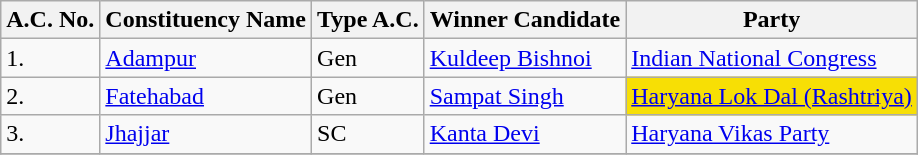<table class ="wikitable sortable">
<tr>
<th>A.C. No.</th>
<th>Constituency Name</th>
<th>Type A.C.</th>
<th>Winner Candidate</th>
<th>Party</th>
</tr>
<tr>
<td>1.</td>
<td><a href='#'>Adampur</a></td>
<td>Gen</td>
<td><a href='#'>Kuldeep Bishnoi</a></td>
<td bgcolor= ><a href='#'>Indian National Congress</a></td>
</tr>
<tr>
<td>2.</td>
<td><a href='#'>Fatehabad</a></td>
<td>Gen</td>
<td><a href='#'>Sampat Singh</a></td>
<td bgcolor=#F7DF05><a href='#'>Haryana Lok Dal (Rashtriya)</a></td>
</tr>
<tr>
<td>3.</td>
<td><a href='#'>Jhajjar</a></td>
<td>SC</td>
<td><a href='#'>Kanta Devi</a></td>
<td bgcolor= ><a href='#'>Haryana Vikas Party</a></td>
</tr>
<tr>
</tr>
</table>
